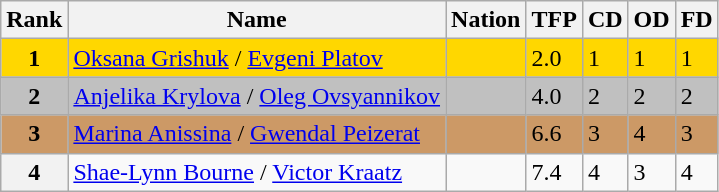<table class="wikitable">
<tr>
<th>Rank</th>
<th>Name</th>
<th>Nation</th>
<th>TFP</th>
<th>CD</th>
<th>OD</th>
<th>FD</th>
</tr>
<tr bgcolor="gold">
<td align="center"><strong>1</strong></td>
<td><a href='#'>Oksana Grishuk</a> / <a href='#'>Evgeni Platov</a></td>
<td></td>
<td>2.0</td>
<td>1</td>
<td>1</td>
<td>1</td>
</tr>
<tr bgcolor="silver">
<td align="center"><strong>2</strong></td>
<td><a href='#'>Anjelika Krylova</a> / <a href='#'>Oleg Ovsyannikov</a></td>
<td></td>
<td>4.0</td>
<td>2</td>
<td>2</td>
<td>2</td>
</tr>
<tr bgcolor="cc9966">
<td align="center"><strong>3</strong></td>
<td><a href='#'>Marina Anissina</a> / <a href='#'>Gwendal Peizerat</a></td>
<td></td>
<td>6.6</td>
<td>3</td>
<td>4</td>
<td>3</td>
</tr>
<tr>
<th>4</th>
<td><a href='#'>Shae-Lynn Bourne</a> / <a href='#'>Victor Kraatz</a></td>
<td></td>
<td>7.4</td>
<td>4</td>
<td>3</td>
<td>4</td>
</tr>
</table>
